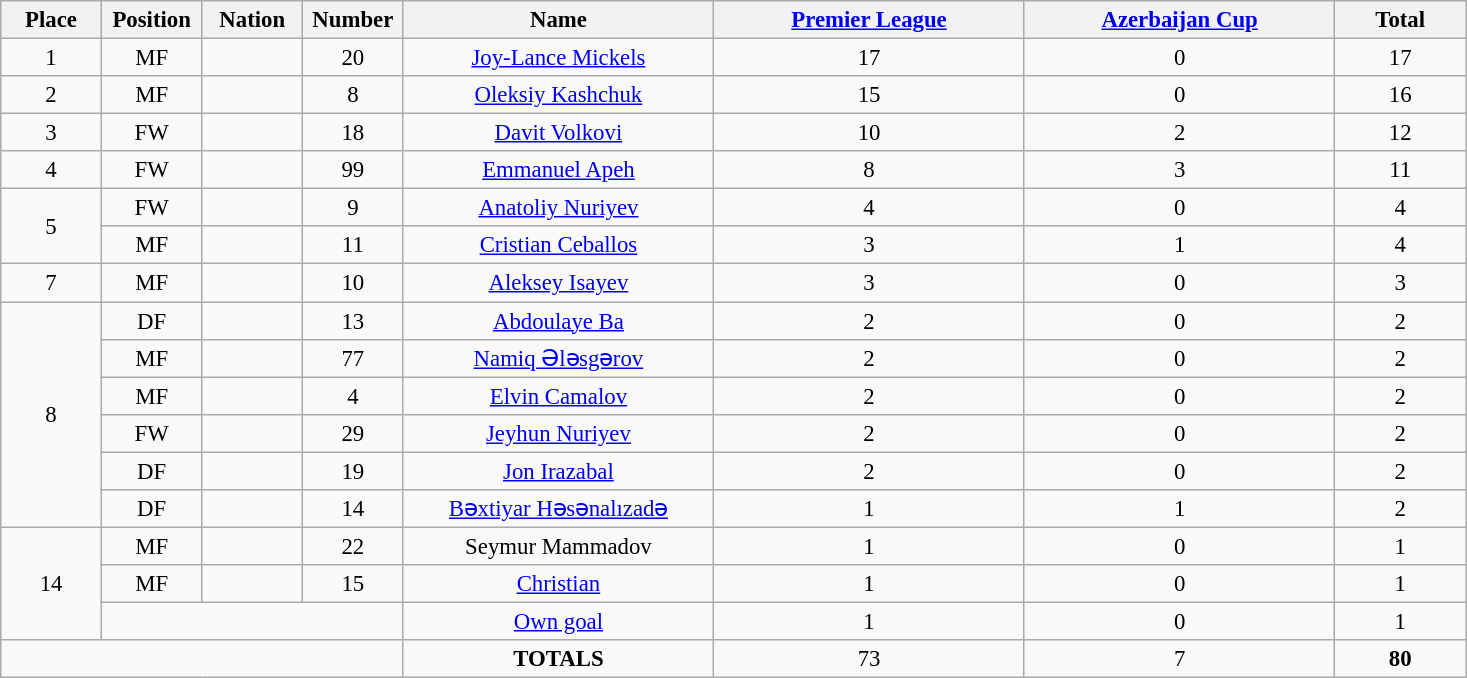<table class="wikitable" style="font-size: 95%; text-align: center;">
<tr>
<th width=60>Place</th>
<th width=60>Position</th>
<th width=60>Nation</th>
<th width=60>Number</th>
<th width=200>Name</th>
<th width=200><a href='#'>Premier League</a></th>
<th width=200><a href='#'>Azerbaijan Cup</a></th>
<th width=80><strong>Total</strong></th>
</tr>
<tr>
<td>1</td>
<td>MF</td>
<td></td>
<td>20</td>
<td><a href='#'>Joy-Lance Mickels</a></td>
<td>17</td>
<td>0</td>
<td>17</td>
</tr>
<tr>
<td>2</td>
<td>MF</td>
<td></td>
<td>8</td>
<td><a href='#'>Oleksiy Kashchuk</a></td>
<td>15</td>
<td>0</td>
<td>16</td>
</tr>
<tr>
<td>3</td>
<td>FW</td>
<td></td>
<td>18</td>
<td><a href='#'>Davit Volkovi</a></td>
<td>10</td>
<td>2</td>
<td>12</td>
</tr>
<tr>
<td>4</td>
<td>FW</td>
<td></td>
<td>99</td>
<td><a href='#'>Emmanuel Apeh</a></td>
<td>8</td>
<td>3</td>
<td>11</td>
</tr>
<tr>
<td rowspan="2">5</td>
<td>FW</td>
<td></td>
<td>9</td>
<td><a href='#'>Anatoliy Nuriyev</a></td>
<td>4</td>
<td>0</td>
<td>4</td>
</tr>
<tr>
<td>MF</td>
<td></td>
<td>11</td>
<td><a href='#'>Cristian Ceballos</a></td>
<td>3</td>
<td>1</td>
<td>4</td>
</tr>
<tr>
<td>7</td>
<td>MF</td>
<td></td>
<td>10</td>
<td><a href='#'>Aleksey Isayev</a></td>
<td>3</td>
<td>0</td>
<td>3</td>
</tr>
<tr>
<td rowspan="6">8</td>
<td>DF</td>
<td></td>
<td>13</td>
<td><a href='#'>Abdoulaye Ba</a></td>
<td>2</td>
<td>0</td>
<td>2</td>
</tr>
<tr>
<td>MF</td>
<td></td>
<td>77</td>
<td><a href='#'>Namiq Ələsgərov</a></td>
<td>2</td>
<td>0</td>
<td>2</td>
</tr>
<tr>
<td>MF</td>
<td></td>
<td>4</td>
<td><a href='#'>Elvin Camalov</a></td>
<td>2</td>
<td>0</td>
<td>2</td>
</tr>
<tr>
<td>FW</td>
<td></td>
<td>29</td>
<td><a href='#'>Jeyhun Nuriyev</a></td>
<td>2</td>
<td>0</td>
<td>2</td>
</tr>
<tr>
<td>DF</td>
<td></td>
<td>19</td>
<td><a href='#'>Jon Irazabal</a></td>
<td>2</td>
<td>0</td>
<td>2</td>
</tr>
<tr>
<td>DF</td>
<td></td>
<td>14</td>
<td><a href='#'>Bəxtiyar Həsənalızadə</a></td>
<td>1</td>
<td>1</td>
<td>2</td>
</tr>
<tr>
<td rowspan="3">14</td>
<td>MF</td>
<td></td>
<td>22</td>
<td>Seymur Mammadov</td>
<td>1</td>
<td>0</td>
<td>1</td>
</tr>
<tr>
<td>MF</td>
<td></td>
<td>15</td>
<td><a href='#'>Christian</a></td>
<td>1</td>
<td>0</td>
<td>1</td>
</tr>
<tr>
<td colspan="3"></td>
<td><a href='#'>Own goal</a></td>
<td>1</td>
<td>0</td>
<td>1</td>
</tr>
<tr>
<td colspan="4"></td>
<td><strong>TOTALS</strong></td>
<td>73</td>
<td>7</td>
<td><strong>80</strong></td>
</tr>
</table>
